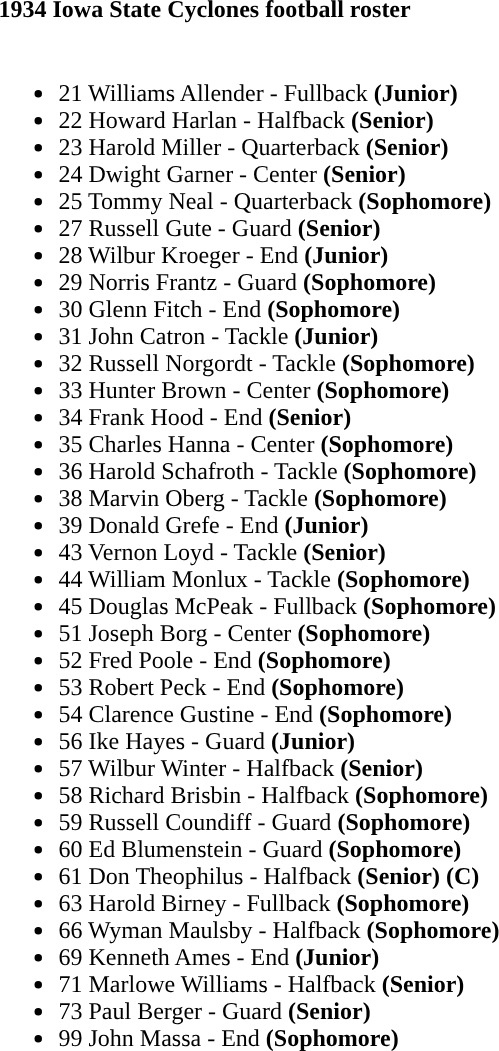<table class="toccolours" style="text-align: left;">
<tr>
<td colspan="6"><strong>1934 Iowa State Cyclones football roster</strong></td>
</tr>
<tr>
<td valign="top"><br><ul><li>21 Williams Allender - Fullback <strong>(Junior)</strong></li><li>22 Howard Harlan - Halfback <strong>(Senior)</strong></li><li>23 Harold Miller - Quarterback <strong>(Senior)</strong></li><li>24 Dwight Garner - Center <strong>(Senior)</strong></li><li>25 Tommy Neal - Quarterback <strong>(Sophomore)</strong></li><li>27 Russell Gute - Guard <strong>(Senior)</strong></li><li>28 Wilbur Kroeger - End <strong>(Junior)</strong></li><li>29 Norris Frantz - Guard <strong>(Sophomore)</strong></li><li>30 Glenn Fitch - End <strong>(Sophomore)</strong></li><li>31 John Catron - Tackle <strong>(Junior)</strong></li><li>32 Russell Norgordt - Tackle <strong>(Sophomore)</strong></li><li>33 Hunter Brown - Center <strong>(Sophomore)</strong></li><li>34 Frank Hood - End <strong>(Senior)</strong></li><li>35 Charles Hanna - Center <strong>(Sophomore)</strong></li><li>36 Harold Schafroth - Tackle <strong>(Sophomore)</strong></li><li>38 Marvin Oberg - Tackle <strong>(Sophomore)</strong></li><li>39 Donald Grefe - End <strong>(Junior)</strong></li><li>43 Vernon Loyd - Tackle <strong>(Senior)</strong></li><li>44 William Monlux - Tackle <strong>(Sophomore)</strong></li><li>45 Douglas McPeak - Fullback <strong>(Sophomore)</strong></li><li>51 Joseph Borg - Center <strong>(Sophomore)</strong></li><li>52 Fred Poole - End <strong>(Sophomore)</strong></li><li>53 Robert Peck - End <strong>(Sophomore)</strong></li><li>54 Clarence Gustine - End <strong>(Sophomore)</strong></li><li>56 Ike Hayes - Guard <strong>(Junior)</strong></li><li>57 Wilbur Winter - Halfback <strong>(Senior)</strong></li><li>58 Richard Brisbin - Halfback <strong>(Sophomore)</strong></li><li>59 Russell Coundiff - Guard <strong>(Sophomore)</strong></li><li>60 Ed Blumenstein - Guard <strong>(Sophomore)</strong></li><li>61 Don Theophilus - Halfback <strong>(Senior) (C)</strong></li><li>63 Harold Birney - Fullback <strong>(Sophomore)</strong></li><li>66 Wyman Maulsby - Halfback <strong>(Sophomore)</strong></li><li>69 Kenneth Ames - End <strong>(Junior)</strong></li><li>71 Marlowe Williams - Halfback <strong>(Senior)</strong></li><li>73 Paul Berger - Guard <strong>(Senior)</strong></li><li>99 John Massa - End <strong>(Sophomore)</strong></li></ul></td>
</tr>
</table>
